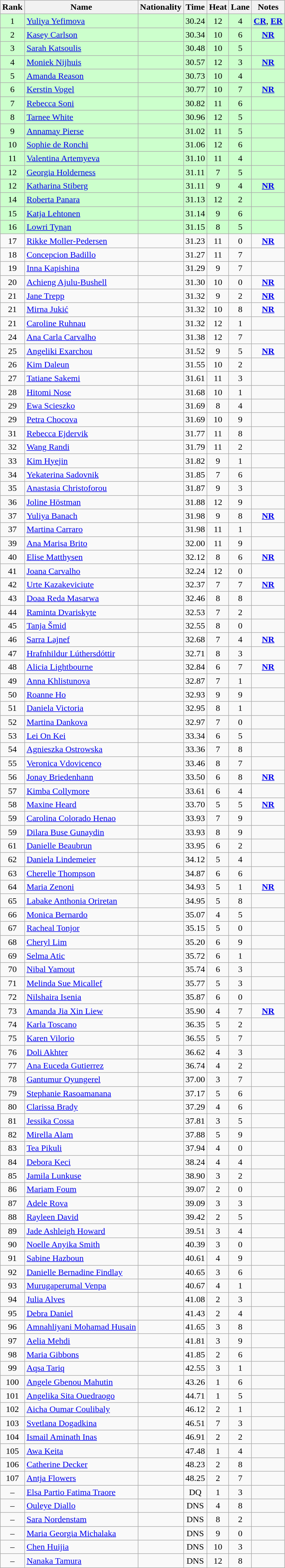<table class="wikitable sortable" style="text-align:center">
<tr>
<th>Rank</th>
<th>Name</th>
<th>Nationality</th>
<th>Time</th>
<th>Heat</th>
<th>Lane</th>
<th>Notes</th>
</tr>
<tr bgcolor=ccffcc>
<td>1</td>
<td align=left><a href='#'>Yuliya Yefimova</a></td>
<td align=left></td>
<td>30.24</td>
<td>12</td>
<td>4</td>
<td><strong><a href='#'>CR</a></strong>, <strong><a href='#'>ER</a></strong></td>
</tr>
<tr bgcolor=ccffcc>
<td>2</td>
<td align=left><a href='#'>Kasey Carlson</a></td>
<td align=left></td>
<td>30.34</td>
<td>10</td>
<td>6</td>
<td><strong><a href='#'>NR</a></strong></td>
</tr>
<tr bgcolor=ccffcc>
<td>3</td>
<td align=left><a href='#'>Sarah Katsoulis</a></td>
<td align=left></td>
<td>30.48</td>
<td>10</td>
<td>5</td>
<td></td>
</tr>
<tr bgcolor=ccffcc>
<td>4</td>
<td align=left><a href='#'>Moniek Nijhuis</a></td>
<td align=left></td>
<td>30.57</td>
<td>12</td>
<td>3</td>
<td><strong><a href='#'>NR</a></strong></td>
</tr>
<tr bgcolor=ccffcc>
<td>5</td>
<td align=left><a href='#'>Amanda Reason</a></td>
<td align=left></td>
<td>30.73</td>
<td>10</td>
<td>4</td>
<td></td>
</tr>
<tr bgcolor=ccffcc>
<td>6</td>
<td align=left><a href='#'>Kerstin Vogel</a></td>
<td align=left></td>
<td>30.77</td>
<td>10</td>
<td>7</td>
<td><strong><a href='#'>NR</a></strong></td>
</tr>
<tr bgcolor=ccffcc>
<td>7</td>
<td align=left><a href='#'>Rebecca Soni</a></td>
<td align=left></td>
<td>30.82</td>
<td>11</td>
<td>6</td>
<td></td>
</tr>
<tr bgcolor=ccffcc>
<td>8</td>
<td align=left><a href='#'>Tarnee White</a></td>
<td align=left></td>
<td>30.96</td>
<td>12</td>
<td>5</td>
<td></td>
</tr>
<tr bgcolor=ccffcc>
<td>9</td>
<td align=left><a href='#'>Annamay Pierse</a></td>
<td align=left></td>
<td>31.02</td>
<td>11</td>
<td>5</td>
<td></td>
</tr>
<tr bgcolor=ccffcc>
<td>10</td>
<td align=left><a href='#'>Sophie de Ronchi</a></td>
<td align=left></td>
<td>31.06</td>
<td>12</td>
<td>6</td>
<td></td>
</tr>
<tr bgcolor=ccffcc>
<td>11</td>
<td align=left><a href='#'>Valentina Artemyeva</a></td>
<td align=left></td>
<td>31.10</td>
<td>11</td>
<td>4</td>
<td></td>
</tr>
<tr bgcolor=ccffcc>
<td>12</td>
<td align=left><a href='#'>Georgia Holderness</a></td>
<td align=left></td>
<td>31.11</td>
<td>7</td>
<td>5</td>
<td></td>
</tr>
<tr bgcolor=ccffcc>
<td>12</td>
<td align=left><a href='#'>Katharina Stiberg</a></td>
<td align=left></td>
<td>31.11</td>
<td>9</td>
<td>4</td>
<td><strong><a href='#'>NR</a></strong></td>
</tr>
<tr bgcolor=ccffcc>
<td>14</td>
<td align=left><a href='#'>Roberta Panara</a></td>
<td align=left></td>
<td>31.13</td>
<td>12</td>
<td>2</td>
<td></td>
</tr>
<tr bgcolor=ccffcc>
<td>15</td>
<td align=left><a href='#'>Katja Lehtonen</a></td>
<td align=left></td>
<td>31.14</td>
<td>9</td>
<td>6</td>
<td></td>
</tr>
<tr bgcolor=ccffcc>
<td>16</td>
<td align=left><a href='#'>Lowri Tynan</a></td>
<td align=left></td>
<td>31.15</td>
<td>8</td>
<td>5</td>
<td></td>
</tr>
<tr>
<td>17</td>
<td align=left><a href='#'>Rikke Moller-Pedersen</a></td>
<td align=left></td>
<td>31.23</td>
<td>11</td>
<td>0</td>
<td><strong><a href='#'>NR</a></strong></td>
</tr>
<tr>
<td>18</td>
<td align=left><a href='#'>Concepcion Badillo</a></td>
<td align=left></td>
<td>31.27</td>
<td>11</td>
<td>7</td>
<td></td>
</tr>
<tr>
<td>19</td>
<td align=left><a href='#'>Inna Kapishina</a></td>
<td align=left></td>
<td>31.29</td>
<td>9</td>
<td>7</td>
<td></td>
</tr>
<tr>
<td>20</td>
<td align=left><a href='#'>Achieng Ajulu-Bushell</a></td>
<td align=left></td>
<td>31.30</td>
<td>10</td>
<td>0</td>
<td><strong><a href='#'>NR</a></strong></td>
</tr>
<tr>
<td>21</td>
<td align=left><a href='#'>Jane Trepp</a></td>
<td align=left></td>
<td>31.32</td>
<td>9</td>
<td>2</td>
<td><strong><a href='#'>NR</a></strong></td>
</tr>
<tr>
<td>21</td>
<td align=left><a href='#'>Mirna Jukić</a></td>
<td align=left></td>
<td>31.32</td>
<td>10</td>
<td>8</td>
<td><strong><a href='#'>NR</a></strong></td>
</tr>
<tr>
<td>21</td>
<td align=left><a href='#'>Caroline Ruhnau</a></td>
<td align=left></td>
<td>31.32</td>
<td>12</td>
<td>1</td>
<td></td>
</tr>
<tr>
<td>24</td>
<td align=left><a href='#'>Ana Carla Carvalho</a></td>
<td align=left></td>
<td>31.38</td>
<td>12</td>
<td>7</td>
<td></td>
</tr>
<tr>
<td>25</td>
<td align=left><a href='#'>Angeliki Exarchou</a></td>
<td align=left></td>
<td>31.52</td>
<td>9</td>
<td>5</td>
<td><strong><a href='#'>NR</a></strong></td>
</tr>
<tr>
<td>26</td>
<td align=left><a href='#'>Kim Daleun</a></td>
<td align=left></td>
<td>31.55</td>
<td>10</td>
<td>2</td>
<td></td>
</tr>
<tr>
<td>27</td>
<td align=left><a href='#'>Tatiane Sakemi</a></td>
<td align=left></td>
<td>31.61</td>
<td>11</td>
<td>3</td>
<td></td>
</tr>
<tr>
<td>28</td>
<td align=left><a href='#'>Hitomi Nose</a></td>
<td align=left></td>
<td>31.68</td>
<td>10</td>
<td>1</td>
<td></td>
</tr>
<tr>
<td>29</td>
<td align=left><a href='#'>Ewa Scieszko</a></td>
<td align=left></td>
<td>31.69</td>
<td>8</td>
<td>4</td>
<td></td>
</tr>
<tr>
<td>29</td>
<td align=left><a href='#'>Petra Chocova</a></td>
<td align=left></td>
<td>31.69</td>
<td>10</td>
<td>9</td>
<td></td>
</tr>
<tr>
<td>31</td>
<td align=left><a href='#'>Rebecca Ejdervik</a></td>
<td align=left></td>
<td>31.77</td>
<td>11</td>
<td>8</td>
<td></td>
</tr>
<tr>
<td>32</td>
<td align=left><a href='#'>Wang Randi</a></td>
<td align=left></td>
<td>31.79</td>
<td>11</td>
<td>2</td>
<td></td>
</tr>
<tr>
<td>33</td>
<td align=left><a href='#'>Kim Hyejin</a></td>
<td align=left></td>
<td>31.82</td>
<td>9</td>
<td>1</td>
<td></td>
</tr>
<tr>
<td>34</td>
<td align=left><a href='#'>Yekaterina Sadovnik</a></td>
<td align=left></td>
<td>31.85</td>
<td>7</td>
<td>6</td>
<td></td>
</tr>
<tr>
<td>35</td>
<td align=left><a href='#'>Anastasia Christoforou</a></td>
<td align=left></td>
<td>31.87</td>
<td>9</td>
<td>3</td>
<td></td>
</tr>
<tr>
<td>36</td>
<td align=left><a href='#'>Joline Höstman</a></td>
<td align=left></td>
<td>31.88</td>
<td>12</td>
<td>9</td>
<td></td>
</tr>
<tr>
<td>37</td>
<td align=left><a href='#'>Yuliya Banach</a></td>
<td align=left></td>
<td>31.98</td>
<td>9</td>
<td>8</td>
<td><strong><a href='#'>NR</a></strong></td>
</tr>
<tr>
<td>37</td>
<td align=left><a href='#'>Martina Carraro</a></td>
<td align=left></td>
<td>31.98</td>
<td>11</td>
<td>1</td>
<td></td>
</tr>
<tr>
<td>39</td>
<td align=left><a href='#'>Ana Marisa Brito</a></td>
<td align=left></td>
<td>32.00</td>
<td>11</td>
<td>9</td>
<td></td>
</tr>
<tr>
<td>40</td>
<td align=left><a href='#'>Elise Matthysen</a></td>
<td align=left></td>
<td>32.12</td>
<td>8</td>
<td>6</td>
<td><strong><a href='#'>NR</a></strong></td>
</tr>
<tr>
<td>41</td>
<td align=left><a href='#'>Joana Carvalho</a></td>
<td align=left></td>
<td>32.24</td>
<td>12</td>
<td>0</td>
<td></td>
</tr>
<tr>
<td>42</td>
<td align=left><a href='#'>Urte Kazakeviciute</a></td>
<td align=left></td>
<td>32.37</td>
<td>7</td>
<td>7</td>
<td><strong><a href='#'>NR</a></strong></td>
</tr>
<tr>
<td>43</td>
<td align=left><a href='#'>Doaa Reda Masarwa</a></td>
<td align=left></td>
<td>32.46</td>
<td>8</td>
<td>8</td>
<td></td>
</tr>
<tr>
<td>44</td>
<td align=left><a href='#'>Raminta Dvariskyte</a></td>
<td align=left></td>
<td>32.53</td>
<td>7</td>
<td>2</td>
<td></td>
</tr>
<tr>
<td>45</td>
<td align=left><a href='#'>Tanja Šmid</a></td>
<td align=left></td>
<td>32.55</td>
<td>8</td>
<td>0</td>
<td></td>
</tr>
<tr>
<td>46</td>
<td align=left><a href='#'>Sarra Lajnef</a></td>
<td align=left></td>
<td>32.68</td>
<td>7</td>
<td>4</td>
<td><strong><a href='#'>NR</a></strong></td>
</tr>
<tr>
<td>47</td>
<td align=left><a href='#'>Hrafnhildur Lúthersdóttir</a></td>
<td align=left></td>
<td>32.71</td>
<td>8</td>
<td>3</td>
<td></td>
</tr>
<tr>
<td>48</td>
<td align=left><a href='#'>Alicia Lightbourne</a></td>
<td align=left></td>
<td>32.84</td>
<td>6</td>
<td>7</td>
<td><strong><a href='#'>NR</a></strong></td>
</tr>
<tr>
<td>49</td>
<td align=left><a href='#'>Anna Khlistunova</a></td>
<td align=left></td>
<td>32.87</td>
<td>7</td>
<td>1</td>
<td></td>
</tr>
<tr>
<td>50</td>
<td align=left><a href='#'>Roanne Ho</a></td>
<td align=left></td>
<td>32.93</td>
<td>9</td>
<td>9</td>
<td></td>
</tr>
<tr>
<td>51</td>
<td align=left><a href='#'>Daniela Victoria</a></td>
<td align=left></td>
<td>32.95</td>
<td>8</td>
<td>1</td>
<td></td>
</tr>
<tr>
<td>52</td>
<td align=left><a href='#'>Martina Dankova</a></td>
<td align=left></td>
<td>32.97</td>
<td>7</td>
<td>0</td>
<td></td>
</tr>
<tr>
<td>53</td>
<td align=left><a href='#'>Lei On Kei</a></td>
<td align=left></td>
<td>33.34</td>
<td>6</td>
<td>5</td>
<td></td>
</tr>
<tr>
<td>54</td>
<td align=left><a href='#'>Agnieszka Ostrowska</a></td>
<td align=left></td>
<td>33.36</td>
<td>7</td>
<td>8</td>
<td></td>
</tr>
<tr>
<td>55</td>
<td align=left><a href='#'>Veronica Vdovicenco</a></td>
<td align=left></td>
<td>33.46</td>
<td>8</td>
<td>7</td>
<td></td>
</tr>
<tr>
<td>56</td>
<td align=left><a href='#'>Jonay Briedenhann</a></td>
<td align=left></td>
<td>33.50</td>
<td>6</td>
<td>8</td>
<td><strong><a href='#'>NR</a></strong></td>
</tr>
<tr>
<td>57</td>
<td align=left><a href='#'>Kimba Collymore</a></td>
<td align=left></td>
<td>33.61</td>
<td>6</td>
<td>4</td>
<td></td>
</tr>
<tr>
<td>58</td>
<td align=left><a href='#'>Maxine Heard</a></td>
<td align=left></td>
<td>33.70</td>
<td>5</td>
<td>5</td>
<td><strong><a href='#'>NR</a></strong></td>
</tr>
<tr>
<td>59</td>
<td align=left><a href='#'>Carolina Colorado Henao</a></td>
<td align=left></td>
<td>33.93</td>
<td>7</td>
<td>9</td>
<td></td>
</tr>
<tr>
<td>59</td>
<td align=left><a href='#'>Dilara Buse Gunaydin</a></td>
<td align=left></td>
<td>33.93</td>
<td>8</td>
<td>9</td>
<td></td>
</tr>
<tr>
<td>61</td>
<td align=left><a href='#'>Danielle Beaubrun</a></td>
<td align=left></td>
<td>33.95</td>
<td>6</td>
<td>2</td>
<td></td>
</tr>
<tr>
<td>62</td>
<td align=left><a href='#'>Daniela Lindemeier</a></td>
<td align=left></td>
<td>34.12</td>
<td>5</td>
<td>4</td>
<td></td>
</tr>
<tr>
<td>63</td>
<td align=left><a href='#'>Cherelle Thompson</a></td>
<td align=left></td>
<td>34.87</td>
<td>6</td>
<td>6</td>
<td></td>
</tr>
<tr>
<td>64</td>
<td align=left><a href='#'>Maria Zenoni</a></td>
<td align=left></td>
<td>34.93</td>
<td>5</td>
<td>1</td>
<td><strong><a href='#'>NR</a></strong></td>
</tr>
<tr>
<td>65</td>
<td align=left><a href='#'>Labake Anthonia Oriretan</a></td>
<td align=left></td>
<td>34.95</td>
<td>5</td>
<td>8</td>
<td></td>
</tr>
<tr>
<td>66</td>
<td align=left><a href='#'>Monica Bernardo</a></td>
<td align=left></td>
<td>35.07</td>
<td>4</td>
<td>5</td>
<td></td>
</tr>
<tr>
<td>67</td>
<td align=left><a href='#'>Racheal Tonjor</a></td>
<td align=left></td>
<td>35.15</td>
<td>5</td>
<td>0</td>
<td></td>
</tr>
<tr>
<td>68</td>
<td align=left><a href='#'>Cheryl Lim</a></td>
<td align=left></td>
<td>35.20</td>
<td>6</td>
<td>9</td>
<td></td>
</tr>
<tr>
<td>69</td>
<td align=left><a href='#'>Selma Atic</a></td>
<td align=left></td>
<td>35.72</td>
<td>6</td>
<td>1</td>
<td></td>
</tr>
<tr>
<td>70</td>
<td align=left><a href='#'>Nibal Yamout</a></td>
<td align=left></td>
<td>35.74</td>
<td>6</td>
<td>3</td>
<td></td>
</tr>
<tr>
<td>71</td>
<td align=left><a href='#'>Melinda Sue Micallef</a></td>
<td align=left></td>
<td>35.77</td>
<td>5</td>
<td>3</td>
<td></td>
</tr>
<tr>
<td>72</td>
<td align=left><a href='#'>Nilshaira Isenia</a></td>
<td align=left></td>
<td>35.87</td>
<td>6</td>
<td>0</td>
<td></td>
</tr>
<tr>
<td>73</td>
<td align=left><a href='#'>Amanda Jia Xin Liew</a></td>
<td align=left></td>
<td>35.90</td>
<td>4</td>
<td>7</td>
<td><strong><a href='#'>NR</a></strong></td>
</tr>
<tr>
<td>74</td>
<td align=left><a href='#'>Karla Toscano</a></td>
<td align=left></td>
<td>36.35</td>
<td>5</td>
<td>2</td>
<td></td>
</tr>
<tr>
<td>75</td>
<td align=left><a href='#'>Karen Vilorio</a></td>
<td align=left></td>
<td>36.55</td>
<td>5</td>
<td>7</td>
<td></td>
</tr>
<tr>
<td>76</td>
<td align=left><a href='#'>Doli Akhter</a></td>
<td align=left></td>
<td>36.62</td>
<td>4</td>
<td>3</td>
<td></td>
</tr>
<tr>
<td>77</td>
<td align=left><a href='#'>Ana Euceda Gutierrez</a></td>
<td align=left></td>
<td>36.74</td>
<td>4</td>
<td>2</td>
<td></td>
</tr>
<tr>
<td>78</td>
<td align=left><a href='#'>Gantumur Oyungerel</a></td>
<td align=left></td>
<td>37.00</td>
<td>3</td>
<td>7</td>
<td></td>
</tr>
<tr>
<td>79</td>
<td align=left><a href='#'>Stephanie Rasoamanana</a></td>
<td align=left></td>
<td>37.17</td>
<td>5</td>
<td>6</td>
<td></td>
</tr>
<tr>
<td>80</td>
<td align=left><a href='#'>Clarissa Brady</a></td>
<td align=left></td>
<td>37.29</td>
<td>4</td>
<td>6</td>
<td></td>
</tr>
<tr>
<td>81</td>
<td align=left><a href='#'>Jessika Cossa</a></td>
<td align=left></td>
<td>37.81</td>
<td>3</td>
<td>5</td>
<td></td>
</tr>
<tr>
<td>82</td>
<td align=left><a href='#'>Mirella Alam</a></td>
<td align=left></td>
<td>37.88</td>
<td>5</td>
<td>9</td>
<td></td>
</tr>
<tr>
<td>83</td>
<td align=left><a href='#'>Tea Pikuli</a></td>
<td align=left></td>
<td>37.94</td>
<td>4</td>
<td>0</td>
<td></td>
</tr>
<tr>
<td>84</td>
<td align=left><a href='#'>Debora Keci</a></td>
<td align=left></td>
<td>38.24</td>
<td>4</td>
<td>4</td>
<td></td>
</tr>
<tr>
<td>85</td>
<td align=left><a href='#'>Jamila Lunkuse</a></td>
<td align=left></td>
<td>38.90</td>
<td>3</td>
<td>2</td>
<td></td>
</tr>
<tr>
<td>86</td>
<td align=left><a href='#'>Mariam Foum</a></td>
<td align=left></td>
<td>39.07</td>
<td>2</td>
<td>0</td>
<td></td>
</tr>
<tr>
<td>87</td>
<td align=left><a href='#'>Adele Rova</a></td>
<td align=left></td>
<td>39.09</td>
<td>3</td>
<td>3</td>
<td></td>
</tr>
<tr>
<td>88</td>
<td align=left><a href='#'>Rayleen David</a></td>
<td align=left></td>
<td>39.42</td>
<td>2</td>
<td>5</td>
<td></td>
</tr>
<tr>
<td>89</td>
<td align=left><a href='#'>Jade Ashleigh Howard</a></td>
<td align=left></td>
<td>39.51</td>
<td>3</td>
<td>4</td>
<td></td>
</tr>
<tr>
<td>90</td>
<td align=left><a href='#'>Noelle Anyika Smith</a></td>
<td align=left></td>
<td>40.39</td>
<td>3</td>
<td>0</td>
<td></td>
</tr>
<tr>
<td>91</td>
<td align=left><a href='#'>Sabine Hazboun</a></td>
<td align=left></td>
<td>40.61</td>
<td>4</td>
<td>9</td>
<td></td>
</tr>
<tr>
<td>92</td>
<td align=left><a href='#'>Danielle Bernadine Findlay</a></td>
<td align=left></td>
<td>40.65</td>
<td>3</td>
<td>6</td>
<td></td>
</tr>
<tr>
<td>93</td>
<td align=left><a href='#'>Murugaperumal Venpa</a></td>
<td align=left></td>
<td>40.67</td>
<td>4</td>
<td>1</td>
<td></td>
</tr>
<tr>
<td>94</td>
<td align=left><a href='#'>Julia Alves</a></td>
<td align=left></td>
<td>41.08</td>
<td>2</td>
<td>3</td>
<td></td>
</tr>
<tr>
<td>95</td>
<td align=left><a href='#'>Debra Daniel</a></td>
<td align=left></td>
<td>41.43</td>
<td>2</td>
<td>4</td>
<td></td>
</tr>
<tr>
<td>96</td>
<td align=left><a href='#'>Amnahliyani Mohamad Husain</a></td>
<td align=left></td>
<td>41.65</td>
<td>3</td>
<td>8</td>
<td></td>
</tr>
<tr>
<td>97</td>
<td align=left><a href='#'>Aelia Mehdi</a></td>
<td align=left></td>
<td>41.81</td>
<td>3</td>
<td>9</td>
<td></td>
</tr>
<tr>
<td>98</td>
<td align=left><a href='#'>Maria Gibbons</a></td>
<td align=left></td>
<td>41.85</td>
<td>2</td>
<td>6</td>
<td></td>
</tr>
<tr>
<td>99</td>
<td align=left><a href='#'>Aqsa Tariq</a></td>
<td align=left></td>
<td>42.55</td>
<td>3</td>
<td>1</td>
<td></td>
</tr>
<tr>
<td>100</td>
<td align=left><a href='#'>Angele Gbenou Mahutin</a></td>
<td align=left></td>
<td>43.26</td>
<td>1</td>
<td>6</td>
<td></td>
</tr>
<tr>
<td>101</td>
<td align=left><a href='#'>Angelika Sita Ouedraogo</a></td>
<td align=left></td>
<td>44.71</td>
<td>1</td>
<td>5</td>
<td></td>
</tr>
<tr>
<td>102</td>
<td align=left><a href='#'>Aicha Oumar Coulibaly</a></td>
<td align=left></td>
<td>46.12</td>
<td>2</td>
<td>1</td>
<td></td>
</tr>
<tr>
<td>103</td>
<td align=left><a href='#'>Svetlana Dogadkina</a></td>
<td align=left></td>
<td>46.51</td>
<td>7</td>
<td>3</td>
<td></td>
</tr>
<tr>
<td>104</td>
<td align=left><a href='#'>Ismail Aminath Inas</a></td>
<td align=left></td>
<td>46.91</td>
<td>2</td>
<td>2</td>
<td></td>
</tr>
<tr>
<td>105</td>
<td align=left><a href='#'>Awa Keita</a></td>
<td align=left></td>
<td>47.48</td>
<td>1</td>
<td>4</td>
<td></td>
</tr>
<tr>
<td>106</td>
<td align=left><a href='#'>Catherine Decker</a></td>
<td align=left></td>
<td>48.23</td>
<td>2</td>
<td>8</td>
<td></td>
</tr>
<tr>
<td>107</td>
<td align=left><a href='#'>Antja Flowers</a></td>
<td align=left></td>
<td>48.25</td>
<td>2</td>
<td>7</td>
<td></td>
</tr>
<tr>
<td>–</td>
<td align=left><a href='#'>Elsa Partio Fatima Traore</a></td>
<td align=left></td>
<td>DQ</td>
<td>1</td>
<td>3</td>
<td></td>
</tr>
<tr>
<td>–</td>
<td align=left><a href='#'>Ouleye Diallo</a></td>
<td align=left></td>
<td>DNS</td>
<td>4</td>
<td>8</td>
<td></td>
</tr>
<tr>
<td>–</td>
<td align=left><a href='#'>Sara Nordenstam</a></td>
<td align=left></td>
<td>DNS</td>
<td>8</td>
<td>2</td>
<td></td>
</tr>
<tr>
<td>–</td>
<td align=left><a href='#'>Maria Georgia Michalaka</a></td>
<td align=left></td>
<td>DNS</td>
<td>9</td>
<td>0</td>
<td></td>
</tr>
<tr>
<td>–</td>
<td align=left><a href='#'>Chen Huijia</a></td>
<td align=left></td>
<td>DNS</td>
<td>10</td>
<td>3</td>
<td></td>
</tr>
<tr>
<td>–</td>
<td align=left><a href='#'>Nanaka Tamura</a></td>
<td align=left></td>
<td>DNS</td>
<td>12</td>
<td>8</td>
<td></td>
</tr>
</table>
